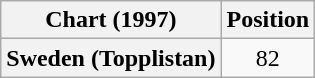<table class="wikitable plainrowheaders" style="text-align:center">
<tr>
<th scope="col">Chart (1997)</th>
<th scope="col">Position</th>
</tr>
<tr>
<th scope="row">Sweden (Topplistan)</th>
<td>82</td>
</tr>
</table>
